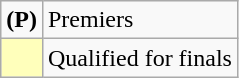<table class=wikitable>
<tr>
<td><strong>(P)</strong></td>
<td>Premiers</td>
</tr>
<tr>
<td bgcolor=FFFFBB></td>
<td>Qualified for finals</td>
</tr>
</table>
